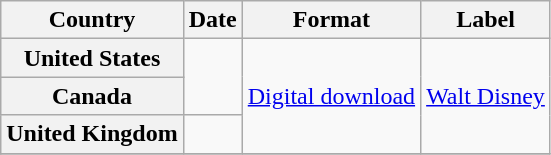<table class="wikitable plainrowheaders">
<tr>
<th scope="col">Country</th>
<th scope="col">Date</th>
<th scope="col">Format</th>
<th scope="col">Label</th>
</tr>
<tr>
<th scope="row">United States</th>
<td rowspan=2></td>
<td rowspan=3><a href='#'>Digital download</a></td>
<td rowspan=3><a href='#'>Walt Disney</a></td>
</tr>
<tr>
<th scope="row">Canada</th>
</tr>
<tr>
<th scope="row">United Kingdom</th>
<td></td>
</tr>
<tr>
</tr>
</table>
